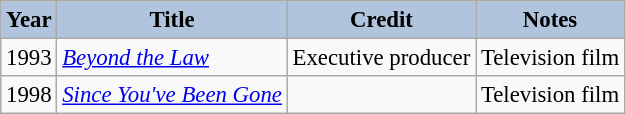<table class="wikitable" style="font-size:95%;">
<tr>
<th style="background:#B0C4DE;">Year</th>
<th style="background:#B0C4DE;">Title</th>
<th style="background:#B0C4DE;">Credit</th>
<th style="background:#B0C4DE;">Notes</th>
</tr>
<tr>
<td>1993</td>
<td><em><a href='#'>Beyond the Law</a></em></td>
<td>Executive producer</td>
<td>Television film</td>
</tr>
<tr>
<td>1998</td>
<td><em><a href='#'>Since You've Been Gone</a></em></td>
<td></td>
<td>Television film</td>
</tr>
</table>
